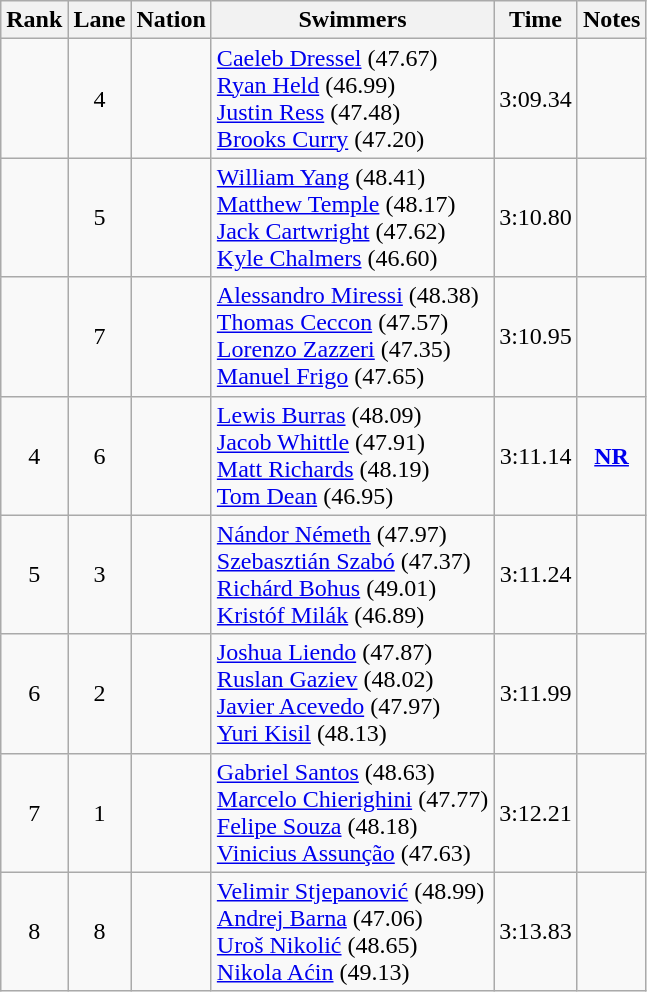<table class="wikitable sortable" style="text-align:center">
<tr>
<th>Rank</th>
<th>Lane</th>
<th>Nation</th>
<th>Swimmers</th>
<th>Time</th>
<th>Notes</th>
</tr>
<tr>
<td></td>
<td>4</td>
<td align=left></td>
<td align=left><a href='#'>Caeleb Dressel</a> (47.67)<br><a href='#'>Ryan Held</a> (46.99)<br><a href='#'>Justin Ress</a> (47.48)<br><a href='#'>Brooks Curry</a> (47.20)</td>
<td>3:09.34</td>
<td></td>
</tr>
<tr>
<td></td>
<td>5</td>
<td align=left></td>
<td align=left><a href='#'>William Yang</a> (48.41)<br><a href='#'>Matthew Temple</a> (48.17)<br><a href='#'>Jack Cartwright</a> (47.62)<br><a href='#'>Kyle Chalmers</a> (46.60)</td>
<td>3:10.80</td>
<td></td>
</tr>
<tr>
<td></td>
<td>7</td>
<td align=left></td>
<td align=left><a href='#'>Alessandro Miressi</a> (48.38)<br><a href='#'>Thomas Ceccon</a> (47.57)<br><a href='#'>Lorenzo Zazzeri</a> (47.35)<br><a href='#'>Manuel Frigo</a> (47.65)</td>
<td>3:10.95</td>
<td></td>
</tr>
<tr>
<td>4</td>
<td>6</td>
<td align=left></td>
<td align=left><a href='#'>Lewis Burras</a> (48.09)<br><a href='#'>Jacob Whittle</a> (47.91)<br><a href='#'>Matt Richards</a> (48.19)<br><a href='#'>Tom Dean</a> (46.95)</td>
<td>3:11.14</td>
<td><strong><a href='#'>NR</a></strong></td>
</tr>
<tr>
<td>5</td>
<td>3</td>
<td align=left></td>
<td align=left><a href='#'>Nándor Németh</a> (47.97)<br><a href='#'>Szebasztián Szabó</a> (47.37)<br><a href='#'>Richárd Bohus</a> (49.01)<br><a href='#'>Kristóf Milák</a> (46.89)</td>
<td>3:11.24</td>
<td></td>
</tr>
<tr>
<td>6</td>
<td>2</td>
<td align=left></td>
<td align=left><a href='#'>Joshua Liendo</a> (47.87)<br><a href='#'>Ruslan Gaziev</a> (48.02)<br><a href='#'>Javier Acevedo</a> (47.97)<br><a href='#'>Yuri Kisil</a> (48.13)</td>
<td>3:11.99</td>
<td></td>
</tr>
<tr>
<td>7</td>
<td>1</td>
<td align=left></td>
<td align=left><a href='#'>Gabriel Santos</a> (48.63)<br><a href='#'>Marcelo Chierighini</a> (47.77)<br><a href='#'>Felipe Souza</a> (48.18)<br><a href='#'>Vinicius Assunção</a> (47.63)</td>
<td>3:12.21</td>
<td></td>
</tr>
<tr>
<td>8</td>
<td>8</td>
<td align=left></td>
<td align=left><a href='#'>Velimir Stjepanović</a> (48.99)<br><a href='#'>Andrej Barna</a> (47.06)<br><a href='#'>Uroš Nikolić</a> (48.65)<br><a href='#'>Nikola Aćin</a> (49.13)</td>
<td>3:13.83</td>
<td></td>
</tr>
</table>
